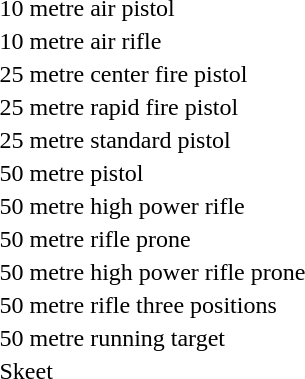<table>
<tr>
<td>10 metre air pistol <br></td>
<td></td>
<td></td>
<td></td>
</tr>
<tr>
<td>10 metre air rifle <br></td>
<td></td>
<td></td>
<td></td>
</tr>
<tr>
<td>25 metre center fire pistol <br></td>
<td></td>
<td></td>
<td></td>
</tr>
<tr>
<td>25 metre rapid fire pistol <br></td>
<td></td>
<td></td>
<td></td>
</tr>
<tr>
<td>25 metre standard pistol <br></td>
<td></td>
<td></td>
<td></td>
</tr>
<tr>
<td>50 metre pistol <br></td>
<td></td>
<td></td>
<td></td>
</tr>
<tr>
<td>50 metre high power rifle <br></td>
<td></td>
<td></td>
<td></td>
</tr>
<tr>
<td>50 metre rifle prone <br></td>
<td></td>
<td></td>
<td></td>
</tr>
<tr>
<td>50 metre high power rifle prone <br></td>
<td></td>
<td></td>
<td></td>
</tr>
<tr>
<td>50 metre rifle three positions <br></td>
<td></td>
<td></td>
<td></td>
</tr>
<tr>
<td>50 metre running target <br></td>
<td></td>
<td></td>
<td></td>
</tr>
<tr>
<td>Skeet <br></td>
<td></td>
<td></td>
<td></td>
</tr>
</table>
